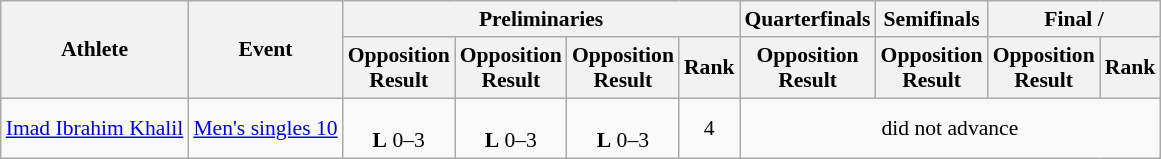<table class=wikitable style="font-size:90%">
<tr>
<th rowspan="2">Athlete</th>
<th rowspan="2">Event</th>
<th colspan="4">Preliminaries</th>
<th>Quarterfinals</th>
<th>Semifinals</th>
<th colspan="2">Final / </th>
</tr>
<tr>
<th>Opposition<br>Result</th>
<th>Opposition<br>Result</th>
<th>Opposition<br>Result</th>
<th>Rank</th>
<th>Opposition<br>Result</th>
<th>Opposition<br>Result</th>
<th>Opposition<br>Result</th>
<th>Rank</th>
</tr>
<tr>
<td><a href='#'>Imad Ibrahim Khalil</a></td>
<td><a href='#'>Men's singles 10</a></td>
<td align="center"><br><strong>L</strong> 0–3</td>
<td align="center"><br><strong>L</strong> 0–3</td>
<td align="center"><br><strong>L</strong> 0–3</td>
<td align="center">4</td>
<td align="center" colspan="4">did not advance</td>
</tr>
</table>
